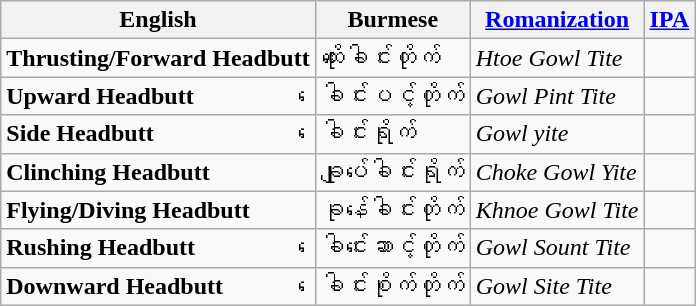<table class="wikitable">
<tr>
<th>English</th>
<th>Burmese</th>
<th><a href='#'>Romanization</a></th>
<th><a href='#'>IPA</a></th>
</tr>
<tr>
<td><strong>Thrusting/Forward Headbutt</strong></td>
<td>ထိုးခေါင်းတိုက်</td>
<td><em>Htoe Gowl Tite</em></td>
<td></td>
</tr>
<tr>
<td><strong>Upward Headbutt</strong></td>
<td>ခေါင်းပင့်တိုက်</td>
<td><em>Gowl Pint Tite</em></td>
<td></td>
</tr>
<tr>
<td><strong>Side Headbutt</strong></td>
<td>ခေါင်းရိုက်</td>
<td><em>Gowl yite</em></td>
<td></td>
</tr>
<tr>
<td><strong>Clinching Headbutt</strong></td>
<td>ချုပ်ခေါင်းရိုက်</td>
<td><em>Choke Gowl Yite</em></td>
<td></td>
</tr>
<tr>
<td><strong>Flying/Diving Headbutt</strong></td>
<td>ခုန်ခေါင်းတိုက်</td>
<td><em>Khnoe Gowl Tite</em></td>
<td></td>
</tr>
<tr>
<td><strong>Rushing Headbutt</strong></td>
<td>ခေါင်းဆောင့်တိုက်</td>
<td><em>Gowl Sount Tite</em></td>
<td></td>
</tr>
<tr>
<td><strong>Downward Headbutt</strong></td>
<td>ခေါင်းစိုက်တိုက်</td>
<td><em>Gowl Site Tite</em></td>
<td></td>
</tr>
</table>
